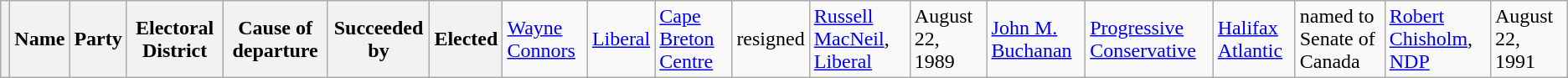<table class="wikitable">
<tr>
<th></th>
<th>Name</th>
<th>Party</th>
<th>Electoral District</th>
<th>Cause of departure</th>
<th>Succeeded by</th>
<th>Elected<br></th>
<td><a href='#'>Wayne Connors</a></td>
<td><a href='#'>Liberal</a></td>
<td><a href='#'>Cape Breton Centre</a></td>
<td>resigned</td>
<td><a href='#'>Russell MacNeil</a>, <a href='#'>Liberal</a></td>
<td>August 22, 1989<br></td>
<td><a href='#'>John M. Buchanan</a></td>
<td><a href='#'>Progressive Conservative</a></td>
<td><a href='#'>Halifax Atlantic</a></td>
<td>named to Senate of Canada</td>
<td><a href='#'>Robert Chisholm</a>, <a href='#'>NDP</a></td>
<td>August 22, 1991</td>
</tr>
</table>
